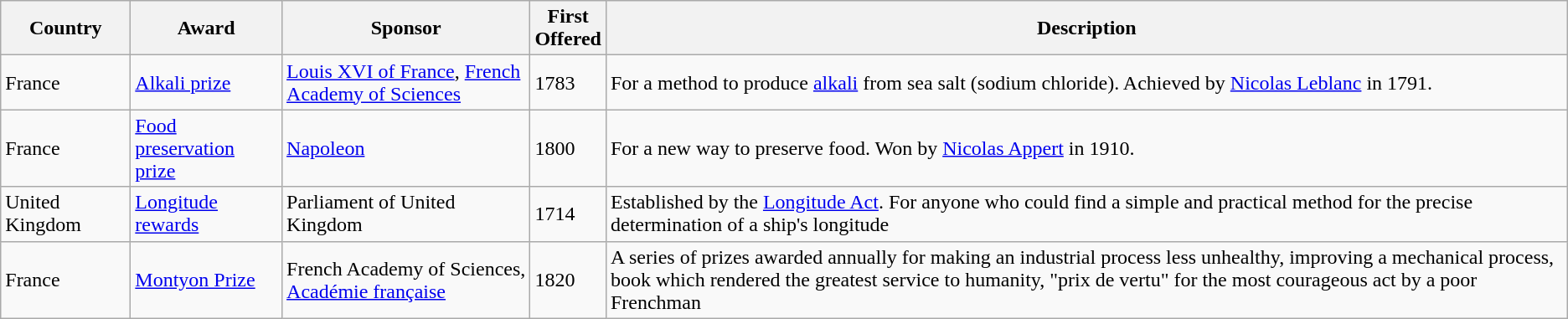<table class="wikitable sortable">
<tr>
<th style="width:6em;">Country</th>
<th>Award</th>
<th>Sponsor</th>
<th>First<br>Offered</th>
<th>Description</th>
</tr>
<tr>
<td>France</td>
<td><a href='#'>Alkali prize</a></td>
<td><a href='#'>Louis XVI of France</a>, <a href='#'>French Academy of Sciences</a></td>
<td>1783</td>
<td>For a method to produce <a href='#'>alkali</a> from sea salt (sodium chloride). Achieved by <a href='#'>Nicolas Leblanc</a> in 1791.</td>
</tr>
<tr>
<td>France</td>
<td><a href='#'>Food preservation prize</a></td>
<td><a href='#'>Napoleon</a></td>
<td>1800</td>
<td>For a new way to preserve food. Won by <a href='#'>Nicolas Appert</a> in 1910.</td>
</tr>
<tr>
<td>United Kingdom</td>
<td><a href='#'>Longitude rewards</a></td>
<td>Parliament of United Kingdom</td>
<td>1714</td>
<td>Established by the <a href='#'>Longitude Act</a>. For anyone who could find a simple and practical method for the precise determination of a ship's longitude</td>
</tr>
<tr>
<td>France</td>
<td><a href='#'>Montyon Prize</a></td>
<td>French Academy of Sciences, <a href='#'>Académie française</a></td>
<td>1820</td>
<td>A series of prizes awarded annually for making an industrial process less unhealthy, improving a mechanical process, book which rendered the greatest service to humanity, "prix de vertu" for the most courageous act by a poor Frenchman</td>
</tr>
</table>
